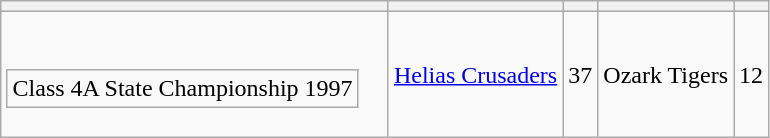<table class="wikitable sortable">
<tr>
<th></th>
<th></th>
<th></th>
<th></th>
<th></th>
</tr>
<tr>
<td><br><table class="wikitable sortable">
<tr>
<td>Class 4A  State Championship 1997</td>
</tr>
</table>
</td>
<td><a href='#'>Helias Crusaders</a></td>
<td>37</td>
<td>Ozark Tigers</td>
<td>12</td>
</tr>
</table>
